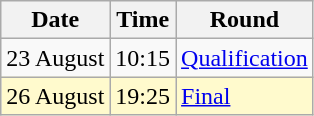<table class="wikitable">
<tr>
<th>Date</th>
<th>Time</th>
<th>Round</th>
</tr>
<tr>
<td>23 August</td>
<td>10:15</td>
<td><a href='#'>Qualification</a></td>
</tr>
<tr style=background:lemonchiffon>
<td>26 August</td>
<td>19:25</td>
<td><a href='#'>Final</a></td>
</tr>
</table>
